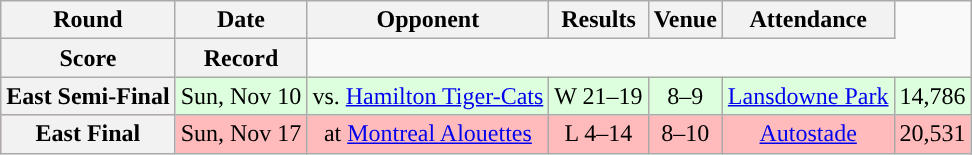<table class="wikitable" style="text-align:center">
<tr>
<th>Round</th>
<th>Date</th>
<th>Opponent</th>
<th>Results</th>
<th>Venue</th>
<th>Attendance</th>
</tr>
<tr>
<th>Score</th>
<th>Record</th>
</tr>
<tr style="background:#ddffdd">
<th>East Semi-Final</th>
<td>Sun, Nov 10</td>
<td>vs. <a href='#'>Hamilton Tiger-Cats</a></td>
<td>W 21–19</td>
<td>8–9</td>
<td><a href='#'>Lansdowne Park</a></td>
<td>14,786</td>
</tr>
<tr style="background:#ffbbbb">
<th>East Final</th>
<td>Sun, Nov 17</td>
<td>at <a href='#'>Montreal Alouettes</a></td>
<td>L 4–14</td>
<td>8–10</td>
<td><a href='#'>Autostade</a></td>
<td>20,531</td>
</tr>
</table>
